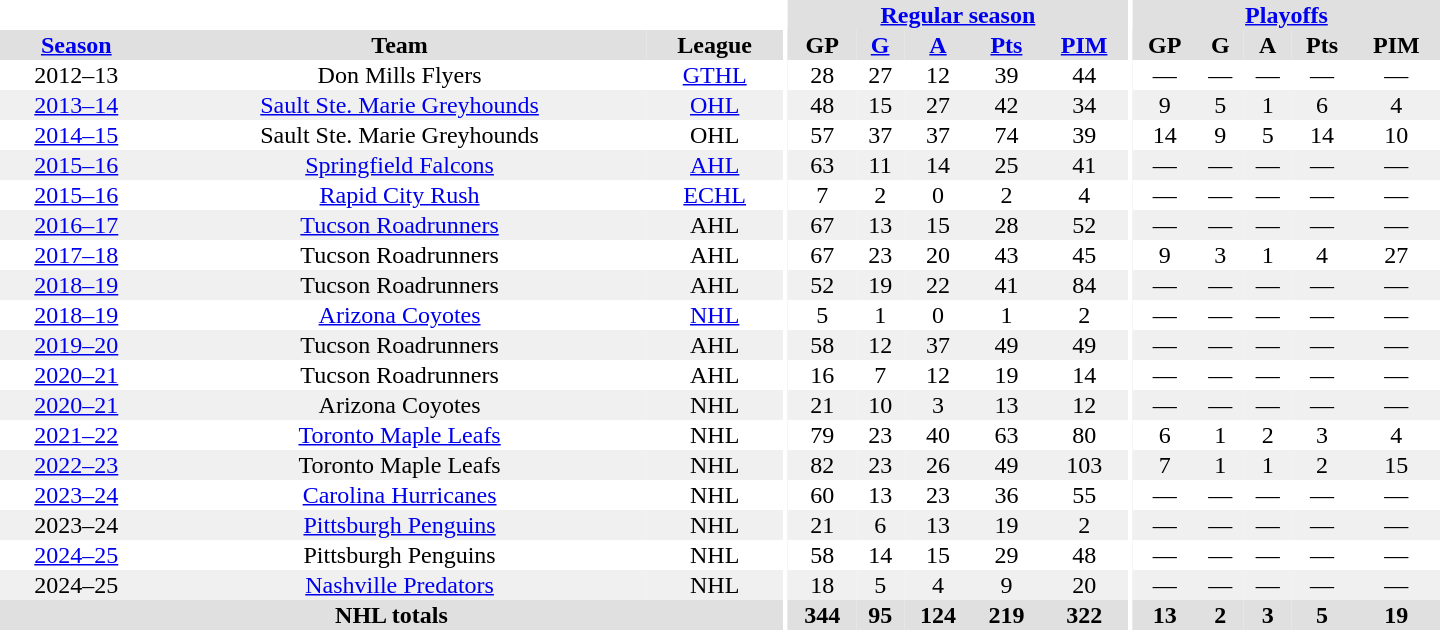<table border="0" cellpadding="1" cellspacing="0" style="text-align:center; width:60em">
<tr bgcolor="#e0e0e0">
<th colspan="3" bgcolor="#ffffff"></th>
<th rowspan="99" bgcolor="#ffffff"></th>
<th colspan="5"><a href='#'>Regular season</a></th>
<th rowspan="99" bgcolor="#ffffff"></th>
<th colspan="5"><a href='#'>Playoffs</a></th>
</tr>
<tr bgcolor="#e0e0e0">
<th><a href='#'>Season</a></th>
<th>Team</th>
<th>League</th>
<th>GP</th>
<th><a href='#'>G</a></th>
<th><a href='#'>A</a></th>
<th><a href='#'>Pts</a></th>
<th><a href='#'>PIM</a></th>
<th>GP</th>
<th>G</th>
<th>A</th>
<th>Pts</th>
<th>PIM</th>
</tr>
<tr>
<td>2012–13</td>
<td>Don Mills Flyers</td>
<td><a href='#'>GTHL</a></td>
<td>28</td>
<td>27</td>
<td>12</td>
<td>39</td>
<td>44</td>
<td>—</td>
<td>—</td>
<td>—</td>
<td>—</td>
<td>—</td>
</tr>
<tr bgcolor="#f0f0f0">
<td><a href='#'>2013–14</a></td>
<td><a href='#'>Sault Ste. Marie Greyhounds</a></td>
<td><a href='#'>OHL</a></td>
<td>48</td>
<td>15</td>
<td>27</td>
<td>42</td>
<td>34</td>
<td>9</td>
<td>5</td>
<td>1</td>
<td>6</td>
<td>4</td>
</tr>
<tr>
<td><a href='#'>2014–15</a></td>
<td>Sault Ste. Marie Greyhounds</td>
<td>OHL</td>
<td>57</td>
<td>37</td>
<td>37</td>
<td>74</td>
<td>39</td>
<td>14</td>
<td>9</td>
<td>5</td>
<td>14</td>
<td>10</td>
</tr>
<tr bgcolor="#f0f0f0">
<td><a href='#'>2015–16</a></td>
<td><a href='#'>Springfield Falcons</a></td>
<td><a href='#'>AHL</a></td>
<td>63</td>
<td>11</td>
<td>14</td>
<td>25</td>
<td>41</td>
<td>—</td>
<td>—</td>
<td>—</td>
<td>—</td>
<td>—</td>
</tr>
<tr>
<td><a href='#'>2015–16</a></td>
<td><a href='#'>Rapid City Rush</a></td>
<td><a href='#'>ECHL</a></td>
<td>7</td>
<td>2</td>
<td>0</td>
<td>2</td>
<td>4</td>
<td>—</td>
<td>—</td>
<td>—</td>
<td>—</td>
<td>—</td>
</tr>
<tr bgcolor="#f0f0f0">
<td><a href='#'>2016–17</a></td>
<td><a href='#'>Tucson Roadrunners</a></td>
<td>AHL</td>
<td>67</td>
<td>13</td>
<td>15</td>
<td>28</td>
<td>52</td>
<td>—</td>
<td>—</td>
<td>—</td>
<td>—</td>
<td>—</td>
</tr>
<tr>
<td><a href='#'>2017–18</a></td>
<td>Tucson Roadrunners</td>
<td>AHL</td>
<td>67</td>
<td>23</td>
<td>20</td>
<td>43</td>
<td>45</td>
<td>9</td>
<td>3</td>
<td>1</td>
<td>4</td>
<td>27</td>
</tr>
<tr bgcolor="#f0f0f0">
<td><a href='#'>2018–19</a></td>
<td>Tucson Roadrunners</td>
<td>AHL</td>
<td>52</td>
<td>19</td>
<td>22</td>
<td>41</td>
<td>84</td>
<td>—</td>
<td>—</td>
<td>—</td>
<td>—</td>
<td>—</td>
</tr>
<tr>
<td><a href='#'>2018–19</a></td>
<td><a href='#'>Arizona Coyotes</a></td>
<td><a href='#'>NHL</a></td>
<td>5</td>
<td>1</td>
<td>0</td>
<td>1</td>
<td>2</td>
<td>—</td>
<td>—</td>
<td>—</td>
<td>—</td>
<td>—</td>
</tr>
<tr bgcolor="#f0f0f0">
<td><a href='#'>2019–20</a></td>
<td>Tucson Roadrunners</td>
<td>AHL</td>
<td>58</td>
<td>12</td>
<td>37</td>
<td>49</td>
<td>49</td>
<td>—</td>
<td>—</td>
<td>—</td>
<td>—</td>
<td>—</td>
</tr>
<tr>
<td><a href='#'>2020–21</a></td>
<td>Tucson Roadrunners</td>
<td>AHL</td>
<td>16</td>
<td>7</td>
<td>12</td>
<td>19</td>
<td>14</td>
<td>—</td>
<td>—</td>
<td>—</td>
<td>—</td>
<td>—</td>
</tr>
<tr bgcolor="#f0f0f0">
<td><a href='#'>2020–21</a></td>
<td>Arizona Coyotes</td>
<td>NHL</td>
<td>21</td>
<td>10</td>
<td>3</td>
<td>13</td>
<td>12</td>
<td>—</td>
<td>—</td>
<td>—</td>
<td>—</td>
<td>—</td>
</tr>
<tr>
<td><a href='#'>2021–22</a></td>
<td><a href='#'>Toronto Maple Leafs</a></td>
<td>NHL</td>
<td>79</td>
<td>23</td>
<td>40</td>
<td>63</td>
<td>80</td>
<td>6</td>
<td>1</td>
<td>2</td>
<td>3</td>
<td>4</td>
</tr>
<tr bgcolor="#f0f0f0">
<td><a href='#'>2022–23</a></td>
<td>Toronto Maple Leafs</td>
<td>NHL</td>
<td>82</td>
<td>23</td>
<td>26</td>
<td>49</td>
<td>103</td>
<td>7</td>
<td>1</td>
<td>1</td>
<td>2</td>
<td>15</td>
</tr>
<tr>
<td><a href='#'>2023–24</a></td>
<td><a href='#'>Carolina Hurricanes</a></td>
<td>NHL</td>
<td>60</td>
<td>13</td>
<td>23</td>
<td>36</td>
<td>55</td>
<td>—</td>
<td>—</td>
<td>—</td>
<td>—</td>
<td>—</td>
</tr>
<tr bgcolor="#f0f0f0">
<td>2023–24</td>
<td><a href='#'>Pittsburgh Penguins</a></td>
<td>NHL</td>
<td>21</td>
<td>6</td>
<td>13</td>
<td>19</td>
<td>2</td>
<td>—</td>
<td>—</td>
<td>—</td>
<td>—</td>
<td>—</td>
</tr>
<tr>
<td><a href='#'>2024–25</a></td>
<td>Pittsburgh Penguins</td>
<td>NHL</td>
<td>58</td>
<td>14</td>
<td>15</td>
<td>29</td>
<td>48</td>
<td>—</td>
<td>—</td>
<td>—</td>
<td>—</td>
<td>—</td>
</tr>
<tr bgcolor="#f0f0f0">
<td>2024–25</td>
<td><a href='#'>Nashville Predators</a></td>
<td>NHL</td>
<td>18</td>
<td>5</td>
<td>4</td>
<td>9</td>
<td>20</td>
<td>—</td>
<td>—</td>
<td>—</td>
<td>—</td>
<td>—</td>
</tr>
<tr bgcolor="#e0e0e0">
<th colspan="3">NHL totals</th>
<th>344</th>
<th>95</th>
<th>124</th>
<th>219</th>
<th>322</th>
<th>13</th>
<th>2</th>
<th>3</th>
<th>5</th>
<th>19</th>
</tr>
</table>
